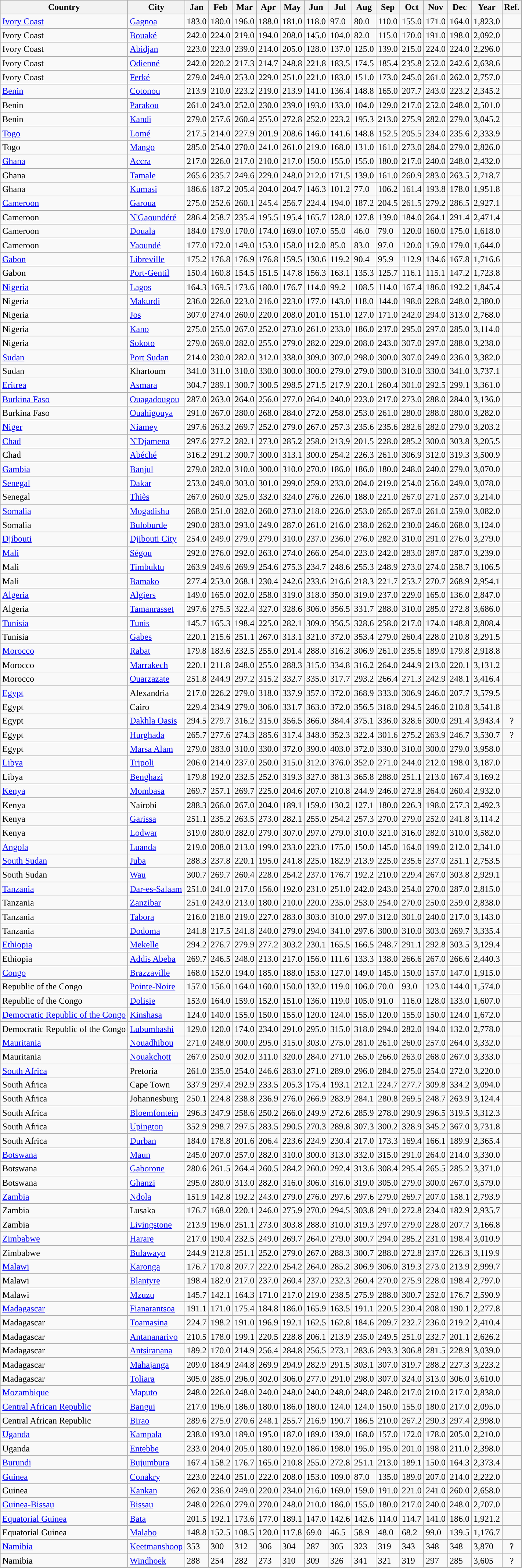<table class="wikitable sortable sticky-header">
<tr style="vertical-align:top">
<th>Country</th>
<th>City</th>
<th>Jan</th>
<th>Feb</th>
<th>Mar</th>
<th>Apr</th>
<th>May</th>
<th>Jun</th>
<th>Jul</th>
<th>Aug</th>
<th>Sep</th>
<th>Oct</th>
<th>Nov</th>
<th>Dec</th>
<th>Year</th>
<th>Ref.</th>
</tr>
<tr>
<td style="text-align:left;"><a href='#'>Ivory Coast</a></td>
<td style="text-align:left;"><a href='#'>Gagnoa</a></td>
<td>183.0</td>
<td>180.0</td>
<td>196.0</td>
<td>188.0</td>
<td>181.0</td>
<td>118.0</td>
<td>97.0</td>
<td>80.0</td>
<td>110.0</td>
<td>155.0</td>
<td>171.0</td>
<td>164.0</td>
<td>1,823.0</td>
<td style="text-align:center;"></td>
</tr>
<tr>
<td style="text-align:left;">Ivory Coast</td>
<td style="text-align:left;"><a href='#'>Bouaké</a></td>
<td>242.0</td>
<td>224.0</td>
<td>219.0</td>
<td>194.0</td>
<td>208.0</td>
<td>145.0</td>
<td>104.0</td>
<td>82.0</td>
<td>115.0</td>
<td>170.0</td>
<td>191.0</td>
<td>198.0</td>
<td>2,092.0</td>
<td style="text-align:center;"></td>
</tr>
<tr>
<td style="text-align:left;">Ivory Coast</td>
<td style="text-align:left;"><a href='#'>Abidjan</a></td>
<td>223.0</td>
<td>223.0</td>
<td>239.0</td>
<td>214.0</td>
<td>205.0</td>
<td>128.0</td>
<td>137.0</td>
<td>125.0</td>
<td>139.0</td>
<td>215.0</td>
<td>224.0</td>
<td>224.0</td>
<td>2,296.0</td>
<td style="text-align:center;"></td>
</tr>
<tr>
<td style="text-align:left;">Ivory Coast</td>
<td style="text-align:left;"><a href='#'>Odienné</a></td>
<td>242.0</td>
<td>220.2</td>
<td>217.3</td>
<td>214.7</td>
<td>248.8</td>
<td>221.8</td>
<td>183.5</td>
<td>174.5</td>
<td>185.4</td>
<td>235.8</td>
<td>252.0</td>
<td>242.6</td>
<td>2,638.6</td>
<td style="text-align:center;"></td>
</tr>
<tr>
<td style="text-align:left;">Ivory Coast</td>
<td style="text-align:left;"><a href='#'>Ferké</a></td>
<td>279.0</td>
<td>249.0</td>
<td>253.0</td>
<td>229.0</td>
<td>251.0</td>
<td>221.0</td>
<td>183.0</td>
<td>151.0</td>
<td>173.0</td>
<td>245.0</td>
<td>261.0</td>
<td>262.0</td>
<td>2,757.0</td>
<td style="text-align:center;"></td>
</tr>
<tr>
<td style="text-align:left;"><a href='#'>Benin</a></td>
<td style="text-align:left;"><a href='#'>Cotonou</a></td>
<td>213.9</td>
<td>210.0</td>
<td>223.2</td>
<td>219.0</td>
<td>213.9</td>
<td>141.0</td>
<td>136.4</td>
<td>148.8</td>
<td>165.0</td>
<td>207.7</td>
<td>243.0</td>
<td>223.2</td>
<td>2,345.2</td>
<td style="text-align:center;"></td>
</tr>
<tr>
<td style="text-align:left;">Benin</td>
<td style="text-align:left;"><a href='#'>Parakou</a></td>
<td>261.0</td>
<td>243.0</td>
<td>252.0</td>
<td>230.0</td>
<td>239.0</td>
<td>193.0</td>
<td>133.0</td>
<td>104.0</td>
<td>129.0</td>
<td>217.0</td>
<td>252.0</td>
<td>248.0</td>
<td>2,501.0</td>
<td style="text-align:center;"></td>
</tr>
<tr>
<td style="text-align:left;">Benin</td>
<td style="text-align:left;"><a href='#'>Kandi</a></td>
<td>279.0</td>
<td>257.6</td>
<td>260.4</td>
<td>255.0</td>
<td>272.8</td>
<td>252.0</td>
<td>223.2</td>
<td>195.3</td>
<td>213.0</td>
<td>275.9</td>
<td>282.0</td>
<td>279.0</td>
<td>3,045.2</td>
<td style="text-align:center;"></td>
</tr>
<tr>
<td style="text-align:left;"><a href='#'>Togo</a></td>
<td style="text-align:left;"><a href='#'>Lomé</a></td>
<td>217.5</td>
<td>214.0</td>
<td>227.9</td>
<td>201.9</td>
<td>208.6</td>
<td>146.0</td>
<td>141.6</td>
<td>148.8</td>
<td>152.5</td>
<td>205.5</td>
<td>234.0</td>
<td>235.6</td>
<td>2,333.9</td>
<td style="text-align:center;"></td>
</tr>
<tr>
<td style="text-align:left;">Togo</td>
<td style="text-align:left;"><a href='#'>Mango</a></td>
<td>285.0</td>
<td>254.0</td>
<td>270.0</td>
<td>241.0</td>
<td>261.0</td>
<td>219.0</td>
<td>168.0</td>
<td>131.0</td>
<td>161.0</td>
<td>273.0</td>
<td>284.0</td>
<td>279.0</td>
<td>2,826.0</td>
<td style="text-align:center;"></td>
</tr>
<tr>
<td style="text-align:left;"><a href='#'>Ghana</a></td>
<td style="text-align:left;"><a href='#'>Accra</a></td>
<td>217.0</td>
<td>226.0</td>
<td>217.0</td>
<td>210.0</td>
<td>217.0</td>
<td>150.0</td>
<td>155.0</td>
<td>155.0</td>
<td>180.0</td>
<td>217.0</td>
<td>240.0</td>
<td>248.0</td>
<td>2,432.0</td>
<td style="text-align:center;"></td>
</tr>
<tr>
<td style="text-align:left;">Ghana</td>
<td style="text-align:left;"><a href='#'>Tamale</a></td>
<td>265.6</td>
<td>235.7</td>
<td>249.6</td>
<td>229.0</td>
<td>248.0</td>
<td>212.0</td>
<td>171.5</td>
<td>139.0</td>
<td>161.0</td>
<td>260.9</td>
<td>283.0</td>
<td>263.5</td>
<td>2,718.7</td>
<td style="text-align:center;"></td>
</tr>
<tr>
<td style="text-align:left;">Ghana</td>
<td style="text-align:left;"><a href='#'>Kumasi</a></td>
<td>186.6</td>
<td>187.2</td>
<td>205.4</td>
<td>204.0</td>
<td>204.7</td>
<td>146.3</td>
<td>101.2</td>
<td>77.0</td>
<td>106.2</td>
<td>161.4</td>
<td>193.8</td>
<td>178.0</td>
<td>1,951.8</td>
<td style="text-align:center;"></td>
</tr>
<tr>
<td style="text-align:left;"><a href='#'>Cameroon</a></td>
<td style="text-align:left;"><a href='#'>Garoua</a></td>
<td>275.0</td>
<td>252.6</td>
<td>260.1</td>
<td>245.4</td>
<td>256.7</td>
<td>224.4</td>
<td>194.0</td>
<td>187.2</td>
<td>204.5</td>
<td>261.5</td>
<td>279.2</td>
<td>286.5</td>
<td>2,927.1</td>
<td style="text-align:center;"></td>
</tr>
<tr>
<td style="text-align:left;">Cameroon</td>
<td style="text-align:left;"><a href='#'>N'Gaoundéré</a></td>
<td>286.4</td>
<td>258.7</td>
<td>235.4</td>
<td>195.5</td>
<td>195.4</td>
<td>165.7</td>
<td>128.0</td>
<td>127.8</td>
<td>139.0</td>
<td>184.0</td>
<td>264.1</td>
<td>291.4</td>
<td>2,471.4</td>
<td style="text-align:center;"></td>
</tr>
<tr>
<td style="text-align:left;">Cameroon</td>
<td style="text-align:left;"><a href='#'>Douala</a></td>
<td>184.0</td>
<td>179.0</td>
<td>170.0</td>
<td>174.0</td>
<td>169.0</td>
<td>107.0</td>
<td>55.0</td>
<td>46.0</td>
<td>79.0</td>
<td>120.0</td>
<td>160.0</td>
<td>175.0</td>
<td>1,618.0</td>
<td style="text-align:center;"></td>
</tr>
<tr>
<td style="text-align:left;">Cameroon</td>
<td style="text-align:left;"><a href='#'>Yaoundé</a></td>
<td>177.0</td>
<td>172.0</td>
<td>149.0</td>
<td>153.0</td>
<td>158.0</td>
<td>112.0</td>
<td>85.0</td>
<td>83.0</td>
<td>97.0</td>
<td>120.0</td>
<td>159.0</td>
<td>179.0</td>
<td>1,644.0</td>
<td style="text-align:center;"></td>
</tr>
<tr>
<td style="text-align:left;"><a href='#'>Gabon</a></td>
<td style="text-align:left;"><a href='#'>Libreville</a></td>
<td>175.2</td>
<td>176.8</td>
<td>176.9</td>
<td>176.8</td>
<td>159.5</td>
<td>130.6</td>
<td>119.2</td>
<td>90.4</td>
<td>95.9</td>
<td>112.9</td>
<td>134.6</td>
<td>167.8</td>
<td>1,716.6</td>
<td style="text-align:center;"></td>
</tr>
<tr>
<td style="text-align:left;">Gabon</td>
<td style="text-align:left;"><a href='#'>Port-Gentil</a></td>
<td>150.4</td>
<td>160.8</td>
<td>154.5</td>
<td>151.5</td>
<td>147.8</td>
<td>156.3</td>
<td>163.1</td>
<td>135.3</td>
<td>125.7</td>
<td>116.1</td>
<td>115.1</td>
<td>147.2</td>
<td>1,723.8</td>
<td style="text-align:center;"></td>
</tr>
<tr>
<td style="text-align:left;"><a href='#'>Nigeria</a></td>
<td style="text-align:left;"><a href='#'>Lagos</a></td>
<td>164.3</td>
<td>169.5</td>
<td>173.6</td>
<td>180.0</td>
<td>176.7</td>
<td>114.0</td>
<td>99.2</td>
<td>108.5</td>
<td>114.0</td>
<td>167.4</td>
<td>186.0</td>
<td>192.2</td>
<td>1,845.4</td>
<td style="text-align:center;"></td>
</tr>
<tr>
<td style="text-align:left;">Nigeria</td>
<td style="text-align:left;"><a href='#'>Makurdi</a></td>
<td>236.0</td>
<td>226.0</td>
<td>223.0</td>
<td>216.0</td>
<td>223.0</td>
<td>177.0</td>
<td>143.0</td>
<td>118.0</td>
<td>144.0</td>
<td>198.0</td>
<td>228.0</td>
<td>248.0</td>
<td>2,380.0</td>
<td style="text-align:center;"></td>
</tr>
<tr>
<td style="text-align:left;">Nigeria</td>
<td style="text-align:left;"><a href='#'>Jos</a></td>
<td>307.0</td>
<td>274.0</td>
<td>260.0</td>
<td>220.0</td>
<td>208.0</td>
<td>201.0</td>
<td>151.0</td>
<td>127.0</td>
<td>171.0</td>
<td>242.0</td>
<td>294.0</td>
<td>313.0</td>
<td>2,768.0</td>
<td style="text-align:center;"></td>
</tr>
<tr>
<td style="text-align:left;">Nigeria</td>
<td style="text-align:left;"><a href='#'>Kano</a></td>
<td>275.0</td>
<td>255.0</td>
<td>267.0</td>
<td>252.0</td>
<td>273.0</td>
<td>261.0</td>
<td>233.0</td>
<td>186.0</td>
<td>237.0</td>
<td>295.0</td>
<td>297.0</td>
<td>285.0</td>
<td>3,114.0</td>
<td style="text-align:center;"></td>
</tr>
<tr>
<td style="text-align:left;">Nigeria</td>
<td style="text-align:left;"><a href='#'>Sokoto</a></td>
<td>279.0</td>
<td>269.0</td>
<td>282.0</td>
<td>255.0</td>
<td>279.0</td>
<td>282.0</td>
<td>229.0</td>
<td>208.0</td>
<td>243.0</td>
<td>307.0</td>
<td>297.0</td>
<td>288.0</td>
<td>3,238.0</td>
<td style="text-align:center;"></td>
</tr>
<tr>
<td style="text-align:left;"><a href='#'>Sudan</a></td>
<td style="text-align:left;"><a href='#'>Port Sudan</a></td>
<td>214.0</td>
<td>230.0</td>
<td>282.0</td>
<td>312.0</td>
<td>338.0</td>
<td>309.0</td>
<td>307.0</td>
<td>298.0</td>
<td>300.0</td>
<td>307.0</td>
<td>249.0</td>
<td>236.0</td>
<td>3,382.0</td>
<td style="text-align:center;"></td>
</tr>
<tr>
<td style="text-align:left;">Sudan</td>
<td style="text-align:left;">Khartoum</td>
<td>341.0</td>
<td>311.0</td>
<td>310.0</td>
<td>330.0</td>
<td>300.0</td>
<td>300.0</td>
<td>279.0</td>
<td>279.0</td>
<td>300.0</td>
<td>310.0</td>
<td>330.0</td>
<td>341.0</td>
<td>3,737.1</td>
<td style="text-align:center;"></td>
</tr>
<tr>
<td style="text-align:left;"><a href='#'>Eritrea</a></td>
<td style="text-align:left;"><a href='#'>Asmara</a></td>
<td>304.7</td>
<td>289.1</td>
<td>300.7</td>
<td>300.5</td>
<td>298.5</td>
<td>271.5</td>
<td>217.9</td>
<td>220.1</td>
<td>260.4</td>
<td>301.0</td>
<td>292.5</td>
<td>299.1</td>
<td>3,361.0</td>
<td style="text-align:center;"></td>
</tr>
<tr>
<td style="text-align:left;"><a href='#'>Burkina Faso</a></td>
<td style="text-align:left;"><a href='#'>Ouagadougou</a></td>
<td>287.0</td>
<td>263.0</td>
<td>264.0</td>
<td>256.0</td>
<td>277.0</td>
<td>264.0</td>
<td>240.0</td>
<td>223.0</td>
<td>217.0</td>
<td>273.0</td>
<td>288.0</td>
<td>284.0</td>
<td>3,136.0</td>
<td style="text-align:center;"></td>
</tr>
<tr>
<td style="text-align:left;">Burkina Faso</td>
<td style="text-align:left;"><a href='#'>Ouahigouya</a></td>
<td>291.0</td>
<td>267.0</td>
<td>280.0</td>
<td>268.0</td>
<td>284.0</td>
<td>272.0</td>
<td>258.0</td>
<td>253.0</td>
<td>261.0</td>
<td>280.0</td>
<td>288.0</td>
<td>280.0</td>
<td>3,282.0</td>
<td style="text-align:center;"></td>
</tr>
<tr>
<td style="text-align:left;"><a href='#'>Niger</a></td>
<td style="text-align:left;"><a href='#'>Niamey</a></td>
<td>297.6</td>
<td>263.2</td>
<td>269.7</td>
<td>252.0</td>
<td>279.0</td>
<td>267.0</td>
<td>257.3</td>
<td>235.6</td>
<td>235.6</td>
<td>282.6</td>
<td>282.0</td>
<td>279.0</td>
<td>3,203.2</td>
<td style="text-align:center;"></td>
</tr>
<tr>
<td style="text-align:left;"><a href='#'>Chad</a></td>
<td style="text-align:left;"><a href='#'>N'Djamena</a></td>
<td>297.6</td>
<td>277.2</td>
<td>282.1</td>
<td>273.0</td>
<td>285.2</td>
<td>258.0</td>
<td>213.9</td>
<td>201.5</td>
<td>228.0</td>
<td>285.2</td>
<td>300.0</td>
<td>303.8</td>
<td>3,205.5</td>
<td style="text-align:center;"></td>
</tr>
<tr>
<td style="text-align:left;">Chad</td>
<td style="text-align:left;"><a href='#'>Abéché</a></td>
<td>316.2</td>
<td>291.2</td>
<td>300.7</td>
<td>300.0</td>
<td>313.1</td>
<td>300.0</td>
<td>254.2</td>
<td>226.3</td>
<td>261.0</td>
<td>306.9</td>
<td>312.0</td>
<td>319.3</td>
<td>3,500.9</td>
<td style="text-align:center;"></td>
</tr>
<tr>
<td style="text-align:left;"><a href='#'>Gambia</a></td>
<td style="text-align:left;"><a href='#'>Banjul</a></td>
<td>279.0</td>
<td>282.0</td>
<td>310.0</td>
<td>300.0</td>
<td>310.0</td>
<td>270.0</td>
<td>186.0</td>
<td>186.0</td>
<td>180.0</td>
<td>248.0</td>
<td>240.0</td>
<td>279.0</td>
<td>3,070.0</td>
<td style="text-align:center;"></td>
</tr>
<tr>
<td style="text-align:left;"><a href='#'>Senegal</a></td>
<td style="text-align:left;"><a href='#'>Dakar</a></td>
<td>253.0</td>
<td>249.0</td>
<td>303.0</td>
<td>301.0</td>
<td>299.0</td>
<td>259.0</td>
<td>233.0</td>
<td>204.0</td>
<td>219.0</td>
<td>254.0</td>
<td>256.0</td>
<td>249.0</td>
<td>3,078.0</td>
<td style="text-align:center;"></td>
</tr>
<tr>
<td style="text-align:left;">Senegal</td>
<td style="text-align:left;"><a href='#'>Thiès</a></td>
<td>267.0</td>
<td>260.0</td>
<td>325.0</td>
<td>332.0</td>
<td>324.0</td>
<td>276.0</td>
<td>226.0</td>
<td>188.0</td>
<td>221.0</td>
<td>267.0</td>
<td>271.0</td>
<td>257.0</td>
<td>3,214.0</td>
<td style="text-align:center;"></td>
</tr>
<tr>
<td style="text-align:left;"><a href='#'>Somalia</a></td>
<td style="text-align:left;"><a href='#'>Mogadishu</a></td>
<td>268.0</td>
<td>251.0</td>
<td>282.0</td>
<td>260.0</td>
<td>273.0</td>
<td>218.0</td>
<td>226.0</td>
<td>253.0</td>
<td>265.0</td>
<td>267.0</td>
<td>261.0</td>
<td>259.0</td>
<td>3,082.0</td>
<td style="text-align:center;"></td>
</tr>
<tr>
<td style="text-align:left;">Somalia</td>
<td style="text-align:left;"><a href='#'>Buloburde</a></td>
<td>290.0</td>
<td>283.0</td>
<td>293.0</td>
<td>249.0</td>
<td>287.0</td>
<td>261.0</td>
<td>216.0</td>
<td>238.0</td>
<td>262.0</td>
<td>230.0</td>
<td>246.0</td>
<td>268.0</td>
<td>3,124.0</td>
<td style="text-align:center;"></td>
</tr>
<tr>
<td style="text-align:left;"><a href='#'>Djibouti</a></td>
<td style="text-align:left;"><a href='#'>Djibouti City</a></td>
<td>254.0</td>
<td>249.0</td>
<td>279.0</td>
<td>279.0</td>
<td>310.0</td>
<td>237.0</td>
<td>236.0</td>
<td>276.0</td>
<td>282.0</td>
<td>310.0</td>
<td>291.0</td>
<td>276.0</td>
<td>3,279.0</td>
<td style="text-align:center;"></td>
</tr>
<tr>
<td style="text-align:left;"><a href='#'>Mali</a></td>
<td style="text-align:left;"><a href='#'>Ségou</a></td>
<td>292.0</td>
<td>276.0</td>
<td>292.0</td>
<td>263.0</td>
<td>274.0</td>
<td>266.0</td>
<td>254.0</td>
<td>223.0</td>
<td>242.0</td>
<td>283.0</td>
<td>287.0</td>
<td>287.0</td>
<td>3,239.0</td>
<td style="text-align:center;"></td>
</tr>
<tr>
<td style="text-align:left;">Mali</td>
<td style="text-align:left;"><a href='#'>Timbuktu</a></td>
<td>263.9</td>
<td>249.6</td>
<td>269.9</td>
<td>254.6</td>
<td>275.3</td>
<td>234.7</td>
<td>248.6</td>
<td>255.3</td>
<td>248.9</td>
<td>273.0</td>
<td>274.0</td>
<td>258.7</td>
<td>3,106.5</td>
<td style="text-align:center;"></td>
</tr>
<tr>
<td style="text-align:left;">Mali</td>
<td style="text-align:left;"><a href='#'>Bamako</a></td>
<td>277.4</td>
<td>253.0</td>
<td>268.1</td>
<td>230.4</td>
<td>242.6</td>
<td>233.6</td>
<td>216.6</td>
<td>218.3</td>
<td>221.7</td>
<td>253.7</td>
<td>270.7</td>
<td>268.9</td>
<td>2,954.1</td>
<td style="text-align:center;"></td>
</tr>
<tr>
<td style="text-align:left;"><a href='#'>Algeria</a></td>
<td style="text-align:left;"><a href='#'>Algiers</a></td>
<td>149.0</td>
<td>165.0</td>
<td>202.0</td>
<td>258.0</td>
<td>319.0</td>
<td>318.0</td>
<td>350.0</td>
<td>319.0</td>
<td>237.0</td>
<td>229.0</td>
<td>165.0</td>
<td>136.0</td>
<td>2,847.0</td>
<td style="text-align:center;"></td>
</tr>
<tr>
<td style="text-align:left;">Algeria</td>
<td style="text-align:left;"><a href='#'>Tamanrasset</a></td>
<td>297.6</td>
<td>275.5</td>
<td>322.4</td>
<td>327.0</td>
<td>328.6</td>
<td>306.0</td>
<td>356.5</td>
<td>331.7</td>
<td>288.0</td>
<td>310.0</td>
<td>285.0</td>
<td>272.8</td>
<td>3,686.0</td>
<td style="text-align:center;"></td>
</tr>
<tr>
<td style="text-align:left;"><a href='#'>Tunisia</a></td>
<td style="text-align:left;"><a href='#'>Tunis</a></td>
<td>145.7</td>
<td>165.3</td>
<td>198.4</td>
<td>225.0</td>
<td>282.1</td>
<td>309.0</td>
<td>356.5</td>
<td>328.6</td>
<td>258.0</td>
<td>217.0</td>
<td>174.0</td>
<td>148.8</td>
<td>2,808.4</td>
<td style="text-align:center;"></td>
</tr>
<tr>
<td style="text-align:left;">Tunisia</td>
<td style="text-align:left;"><a href='#'>Gabes</a></td>
<td>220.1</td>
<td>215.6</td>
<td>251.1</td>
<td>267.0</td>
<td>313.1</td>
<td>321.0</td>
<td>372.0</td>
<td>353.4</td>
<td>279.0</td>
<td>260.4</td>
<td>228.0</td>
<td>210.8</td>
<td>3,291.5</td>
<td style="text-align:center;"></td>
</tr>
<tr>
<td style="text-align:left;"><a href='#'>Morocco</a></td>
<td style="text-align:left;"><a href='#'>Rabat</a></td>
<td>179.8</td>
<td>183.6</td>
<td>232.5</td>
<td>255.0</td>
<td>291.4</td>
<td>288.0</td>
<td>316.2</td>
<td>306.9</td>
<td>261.0</td>
<td>235.6</td>
<td>189.0</td>
<td>179.8</td>
<td>2,918.8</td>
<td style="text-align:center;"></td>
</tr>
<tr>
<td style="text-align:left;">Morocco</td>
<td style="text-align:left;"><a href='#'>Marrakech</a></td>
<td>220.1</td>
<td>211.8</td>
<td>248.0</td>
<td>255.0</td>
<td>288.3</td>
<td>315.0</td>
<td>334.8</td>
<td>316.2</td>
<td>264.0</td>
<td>244.9</td>
<td>213.0</td>
<td>220.1</td>
<td>3,131.2</td>
<td style="text-align:center;"></td>
</tr>
<tr>
<td style="text-align:left;">Morocco</td>
<td style="text-align:left;"><a href='#'>Ouarzazate</a></td>
<td>251.8</td>
<td>244.9</td>
<td>297.2</td>
<td>315.2</td>
<td>332.7</td>
<td>335.0</td>
<td>317.7</td>
<td>293.2</td>
<td>266.4</td>
<td>271.3</td>
<td>242.9</td>
<td>248.1</td>
<td>3,416.4</td>
<td style="text-align:center;"></td>
</tr>
<tr>
<td style="text-align:left;"><a href='#'>Egypt</a></td>
<td style="text-align:left;">Alexandria</td>
<td>217.0</td>
<td>226.2</td>
<td>279.0</td>
<td>318.0</td>
<td>337.9</td>
<td>357.0</td>
<td>372.0</td>
<td>368.9</td>
<td>333.0</td>
<td>306.9</td>
<td>246.0</td>
<td>207.7</td>
<td>3,579.5</td>
<td style="text-align:center;"></td>
</tr>
<tr>
<td style="text-align:left;">Egypt</td>
<td style="text-align:left;">Cairo</td>
<td>229.4</td>
<td>234.9</td>
<td>279.0</td>
<td>306.0</td>
<td>331.7</td>
<td>363.0</td>
<td>372.0</td>
<td>356.5</td>
<td>318.0</td>
<td>294.5</td>
<td>246.0</td>
<td>210.8</td>
<td>3,541.8</td>
<td style="text-align:center;"></td>
</tr>
<tr>
<td style="text-align:left;">Egypt</td>
<td style="text-align:left;"><a href='#'>Dakhla Oasis</a></td>
<td>294.5</td>
<td>279.7</td>
<td>316.2</td>
<td>315.0</td>
<td>356.5</td>
<td>366.0</td>
<td>384.4</td>
<td>375.1</td>
<td>336.0</td>
<td>328.6</td>
<td>300.0</td>
<td>291.4</td>
<td>3,943.4</td>
<td style="text-align:center;">?</td>
</tr>
<tr>
<td style="text-align:left;">Egypt</td>
<td style="text-align:left;"><a href='#'>Hurghada</a></td>
<td>265.7</td>
<td>277.6</td>
<td>274.3</td>
<td>285.6</td>
<td>317.4</td>
<td>348.0</td>
<td>352.3</td>
<td>322.4</td>
<td>301.6</td>
<td>275.2</td>
<td>263.9</td>
<td>246.7</td>
<td>3,530.7</td>
<td style="text-align:center;">?</td>
</tr>
<tr>
<td style="text-align:left;">Egypt</td>
<td style="text-align:left;"><a href='#'>Marsa Alam</a></td>
<td>279.0</td>
<td>283.0</td>
<td>310.0</td>
<td>330.0</td>
<td>372.0</td>
<td>390.0</td>
<td>403.0</td>
<td>372.0</td>
<td>330.0</td>
<td>310.0</td>
<td>300.0</td>
<td>279.0</td>
<td>3,958.0</td>
<td style="text-align:center;"></td>
</tr>
<tr>
<td style="text-align:left;"><a href='#'>Libya</a></td>
<td style="text-align:left;"><a href='#'>Tripoli</a></td>
<td>206.0</td>
<td>214.0</td>
<td>237.0</td>
<td>250.0</td>
<td>315.0</td>
<td>312.0</td>
<td>376.0</td>
<td>352.0</td>
<td>271.0</td>
<td>244.0</td>
<td>212.0</td>
<td>198.0</td>
<td>3,187.0</td>
<td style="text-align:center;"></td>
</tr>
<tr>
<td style="text-align:left;">Libya</td>
<td style="text-align:left;"><a href='#'>Benghazi</a></td>
<td>179.8</td>
<td>192.0</td>
<td>232.5</td>
<td>252.0</td>
<td>319.3</td>
<td>327.0</td>
<td>381.3</td>
<td>365.8</td>
<td>288.0</td>
<td>251.1</td>
<td>213.0</td>
<td>167.4</td>
<td>3,169.2</td>
<td style="text-align:center;"></td>
</tr>
<tr>
<td style="text-align:left;"><a href='#'>Kenya</a></td>
<td style="text-align:left;"><a href='#'>Mombasa</a></td>
<td>269.7</td>
<td>257.1</td>
<td>269.7</td>
<td>225.0</td>
<td>204.6</td>
<td>207.0</td>
<td>210.8</td>
<td>244.9</td>
<td>246.0</td>
<td>272.8</td>
<td>264.0</td>
<td>260.4</td>
<td>2,932.0</td>
<td style="text-align:center;"></td>
</tr>
<tr>
<td style="text-align:left;">Kenya</td>
<td style="text-align:left;">Nairobi</td>
<td>288.3</td>
<td>266.0</td>
<td>267.0</td>
<td>204.0</td>
<td>189.1</td>
<td>159.0</td>
<td>130.2</td>
<td>127.1</td>
<td>180.0</td>
<td>226.3</td>
<td>198.0</td>
<td>257.3</td>
<td>2,492.3</td>
<td style="text-align:center;"></td>
</tr>
<tr>
<td style="text-align:left;">Kenya</td>
<td style="text-align:left;"><a href='#'>Garissa</a></td>
<td>251.1</td>
<td>235.2</td>
<td>263.5</td>
<td>273.0</td>
<td>282.1</td>
<td>255.0</td>
<td>254.2</td>
<td>257.3</td>
<td>270.0</td>
<td>279.0</td>
<td>252.0</td>
<td>241.8</td>
<td>3,114.2</td>
<td style="text-align:center;"></td>
</tr>
<tr>
<td style="text-align:left;">Kenya</td>
<td style="text-align:left;"><a href='#'>Lodwar</a></td>
<td>319.0</td>
<td>280.0</td>
<td>282.0</td>
<td>279.0</td>
<td>307.0</td>
<td>297.0</td>
<td>279.0</td>
<td>310.0</td>
<td>321.0</td>
<td>316.0</td>
<td>282.0</td>
<td>310.0</td>
<td>3,582.0</td>
<td style="text-align:center;"></td>
</tr>
<tr>
<td style="text-align:left;"><a href='#'>Angola</a></td>
<td style="text-align:left;"><a href='#'>Luanda</a></td>
<td>219.0</td>
<td>208.0</td>
<td>213.0</td>
<td>199.0</td>
<td>233.0</td>
<td>223.0</td>
<td>175.0</td>
<td>150.0</td>
<td>145.0</td>
<td>164.0</td>
<td>199.0</td>
<td>212.0</td>
<td>2,341.0</td>
<td style="text-align:center;"></td>
</tr>
<tr>
<td style="text-align:left;"><a href='#'>South Sudan</a></td>
<td style="text-align:left;"><a href='#'>Juba</a></td>
<td>288.3</td>
<td>237.8</td>
<td>220.1</td>
<td>195.0</td>
<td>241.8</td>
<td>225.0</td>
<td>182.9</td>
<td>213.9</td>
<td>225.0</td>
<td>235.6</td>
<td>237.0</td>
<td>251.1</td>
<td>2,753.5</td>
<td style="text-align:center;"></td>
</tr>
<tr>
<td style="text-align:left;">South Sudan</td>
<td style="text-align:left;"><a href='#'>Wau</a></td>
<td>300.7</td>
<td>269.7</td>
<td>260.4</td>
<td>228.0</td>
<td>254.2</td>
<td>237.0</td>
<td>176.7</td>
<td>192.2</td>
<td>210.0</td>
<td>229.4</td>
<td>267.0</td>
<td>303.8</td>
<td>2,929.1</td>
<td style="text-align:center;"></td>
</tr>
<tr>
<td style="text-align:left;"><a href='#'>Tanzania</a></td>
<td style="text-align:left;"><a href='#'>Dar-es-Salaam</a></td>
<td>251.0</td>
<td>241.0</td>
<td>217.0</td>
<td>156.0</td>
<td>192.0</td>
<td>231.0</td>
<td>251.0</td>
<td>242.0</td>
<td>243.0</td>
<td>254.0</td>
<td>270.0</td>
<td>287.0</td>
<td>2,815.0</td>
<td style="text-align:center;"></td>
</tr>
<tr>
<td style="text-align:left;">Tanzania</td>
<td style="text-align:left;"><a href='#'>Zanzibar</a></td>
<td>251.0</td>
<td>243.0</td>
<td>213.0</td>
<td>180.0</td>
<td>210.0</td>
<td>220.0</td>
<td>235.0</td>
<td>253.0</td>
<td>254.0</td>
<td>270.0</td>
<td>250.0</td>
<td>259.0</td>
<td>2,838.0</td>
<td style="text-align:center;"></td>
</tr>
<tr>
<td style="text-align:left;">Tanzania</td>
<td style="text-align:left;"><a href='#'>Tabora</a></td>
<td>216.0</td>
<td>218.0</td>
<td>219.0</td>
<td>227.0</td>
<td>283.0</td>
<td>303.0</td>
<td>310.0</td>
<td>297.0</td>
<td>312.0</td>
<td>301.0</td>
<td>240.0</td>
<td>217.0</td>
<td>3,143.0</td>
<td style="text-align:center;"></td>
</tr>
<tr>
<td style="text-align:left;">Tanzania</td>
<td style="text-align:left;"><a href='#'>Dodoma</a></td>
<td>241.8</td>
<td>217.5</td>
<td>241.8</td>
<td>240.0</td>
<td>279.0</td>
<td>294.0</td>
<td>341.0</td>
<td>297.6</td>
<td>300.0</td>
<td>310.0</td>
<td>303.0</td>
<td>269.7</td>
<td>3,335.4</td>
<td style="text-align:center;"></td>
</tr>
<tr>
<td style="text-align:left;"><a href='#'>Ethiopia</a></td>
<td style="text-align:left;"><a href='#'>Mekelle</a></td>
<td>294.2</td>
<td>276.7</td>
<td>279.9</td>
<td>277.2</td>
<td>303.2</td>
<td>230.1</td>
<td>165.5</td>
<td>166.5</td>
<td>248.7</td>
<td>291.1</td>
<td>292.8</td>
<td>303.5</td>
<td>3,129.4</td>
<td style="text-align:center;"></td>
</tr>
<tr>
<td style="text-align:left;">Ethiopia</td>
<td style="text-align:left;"><a href='#'>Addis Abeba</a></td>
<td>269.7</td>
<td>246.5</td>
<td>248.0</td>
<td>213.0</td>
<td>217.0</td>
<td>156.0</td>
<td>111.6</td>
<td>133.3</td>
<td>138.0</td>
<td>266.6</td>
<td>267.0</td>
<td>266.6</td>
<td>2,440.3</td>
<td style="text-align:center;"></td>
</tr>
<tr>
<td style="text-align:left;"><a href='#'>Congo</a></td>
<td style="text-align:left;"><a href='#'>Brazzaville</a></td>
<td>168.0</td>
<td>152.0</td>
<td>194.0</td>
<td>185.0</td>
<td>188.0</td>
<td>153.0</td>
<td>127.0</td>
<td>149.0</td>
<td>145.0</td>
<td>150.0</td>
<td>157.0</td>
<td>147.0</td>
<td>1,915.0</td>
<td style="text-align:center;"></td>
</tr>
<tr>
<td style="text-align:left;">Republic of the Congo</td>
<td style="text-align:left;"><a href='#'>Pointe-Noire</a></td>
<td>157.0</td>
<td>156.0</td>
<td>164.0</td>
<td>160.0</td>
<td>150.0</td>
<td>132.0</td>
<td>119.0</td>
<td>106.0</td>
<td>70.0</td>
<td>93.0</td>
<td>123.0</td>
<td>144.0</td>
<td>1,574.0</td>
<td style="text-align:center;"></td>
</tr>
<tr>
<td style="text-align:left;">Republic of the Congo</td>
<td style="text-align:left;"><a href='#'>Dolisie</a></td>
<td>153.0</td>
<td>164.0</td>
<td>159.0</td>
<td>152.0</td>
<td>151.0</td>
<td>136.0</td>
<td>119.0</td>
<td>105.0</td>
<td>91.0</td>
<td>116.0</td>
<td>128.0</td>
<td>133.0</td>
<td>1,607.0</td>
<td style="text-align:center;"></td>
</tr>
<tr>
<td style="text-align:left;"><a href='#'>Democratic Republic of the Congo</a></td>
<td style="text-align:left;"><a href='#'>Kinshasa</a></td>
<td>124.0</td>
<td>140.0</td>
<td>155.0</td>
<td>150.0</td>
<td>155.0</td>
<td>120.0</td>
<td>124.0</td>
<td>155.0</td>
<td>120.0</td>
<td>155.0</td>
<td>150.0</td>
<td>124.0</td>
<td>1,672.0</td>
<td style="text-align:center;"></td>
</tr>
<tr>
<td style="text-align:left;">Democratic Republic of the Congo</td>
<td style="text-align:left;"><a href='#'>Lubumbashi</a></td>
<td>129.0</td>
<td>120.0</td>
<td>174.0</td>
<td>234.0</td>
<td>291.0</td>
<td>295.0</td>
<td>315.0</td>
<td>318.0</td>
<td>294.0</td>
<td>282.0</td>
<td>194.0</td>
<td>132.0</td>
<td>2,778.0</td>
<td style="text-align:center;"></td>
</tr>
<tr>
<td style="text-align:left;"><a href='#'>Mauritania</a></td>
<td style="text-align:left;"><a href='#'>Nouadhibou</a></td>
<td>271.0</td>
<td>248.0</td>
<td>300.0</td>
<td>295.0</td>
<td>315.0</td>
<td>303.0</td>
<td>275.0</td>
<td>281.0</td>
<td>261.0</td>
<td>260.0</td>
<td>257.0</td>
<td>264.0</td>
<td>3,332.0</td>
<td style="text-align:center;"></td>
</tr>
<tr>
<td style="text-align:left;">Mauritania</td>
<td style="text-align:left;"><a href='#'>Nouakchott</a></td>
<td>267.0</td>
<td>250.0</td>
<td>302.0</td>
<td>311.0</td>
<td>320.0</td>
<td>284.0</td>
<td>271.0</td>
<td>265.0</td>
<td>266.0</td>
<td>263.0</td>
<td>268.0</td>
<td>267.0</td>
<td>3,333.0</td>
<td style="text-align:center;"></td>
</tr>
<tr>
<td style="text-align:left;"><a href='#'>South Africa</a></td>
<td style="text-align:left;">Pretoria</td>
<td>261.0</td>
<td>235.0</td>
<td>254.0</td>
<td>246.6</td>
<td>283.0</td>
<td>271.0</td>
<td>289.0</td>
<td>296.0</td>
<td>284.0</td>
<td>275.0</td>
<td>254.0</td>
<td>272.0</td>
<td>3,220.0</td>
<td style="text-align:center;"></td>
</tr>
<tr>
<td style="text-align:left;">South Africa</td>
<td style="text-align:left;">Cape Town</td>
<td>337.9</td>
<td>297.4</td>
<td>292.9</td>
<td>233.5</td>
<td>205.3</td>
<td>175.4</td>
<td>193.1</td>
<td>212.1</td>
<td>224.7</td>
<td>277.7</td>
<td>309.8</td>
<td>334.2</td>
<td>3,094.0</td>
<td style="text-align:center;"></td>
</tr>
<tr>
<td style="text-align:left;">South Africa</td>
<td style="text-align:left;">Johannesburg</td>
<td>250.1</td>
<td>224.8</td>
<td>238.8</td>
<td>236.9</td>
<td>276.0</td>
<td>266.9</td>
<td>283.9</td>
<td>284.1</td>
<td>280.8</td>
<td>269.5</td>
<td>248.7</td>
<td>263.9</td>
<td>3,124.4</td>
<td style="text-align:center;"></td>
</tr>
<tr>
<td style="text-align:left;">South Africa</td>
<td style="text-align:left;"><a href='#'>Bloemfontein</a></td>
<td>296.3</td>
<td>247.9</td>
<td>258.6</td>
<td>250.2</td>
<td>266.0</td>
<td>249.9</td>
<td>272.6</td>
<td>285.9</td>
<td>278.0</td>
<td>290.9</td>
<td>296.5</td>
<td>319.5</td>
<td>3,312.3</td>
<td style="text-align:center;"></td>
</tr>
<tr>
<td style="text-align:left;">South Africa</td>
<td style="text-align:left;"><a href='#'>Upington</a></td>
<td>352.9</td>
<td>298.7</td>
<td>297.5</td>
<td>283.5</td>
<td>290.5</td>
<td>270.3</td>
<td>289.8</td>
<td>307.3</td>
<td>300.2</td>
<td>328.9</td>
<td>345.2</td>
<td>367.0</td>
<td>3,731.8</td>
<td style="text-align:center;"></td>
</tr>
<tr>
<td style="text-align:left;">South Africa</td>
<td style="text-align:left;"><a href='#'>Durban</a></td>
<td>184.0</td>
<td>178.8</td>
<td>201.6</td>
<td>206.4</td>
<td>223.6</td>
<td>224.9</td>
<td>230.4</td>
<td>217.0</td>
<td>173.3</td>
<td>169.4</td>
<td>166.1</td>
<td>189.9</td>
<td>2,365.4</td>
<td style="text-align:center;"></td>
</tr>
<tr>
<td style="text-align:left;"><a href='#'>Botswana</a></td>
<td style="text-align:left;"><a href='#'>Maun</a></td>
<td>245.0</td>
<td>207.0</td>
<td>257.0</td>
<td>282.0</td>
<td>310.0</td>
<td>300.0</td>
<td>313.0</td>
<td>332.0</td>
<td>315.0</td>
<td>291.0</td>
<td>264.0</td>
<td>214.0</td>
<td>3,330.0</td>
<td style="text-align:center;"></td>
</tr>
<tr>
<td style="text-align:left;">Botswana</td>
<td style="text-align:left;"><a href='#'>Gaborone</a></td>
<td>280.6</td>
<td>261.5</td>
<td>264.4</td>
<td>260.5</td>
<td>284.2</td>
<td>260.0</td>
<td>292.4</td>
<td>313.6</td>
<td>308.4</td>
<td>295.4</td>
<td>265.5</td>
<td>285.2</td>
<td>3,371.0</td>
<td style="text-align:center;"></td>
</tr>
<tr>
<td style="text-align:left;">Botswana</td>
<td style="text-align:left;"><a href='#'>Ghanzi</a></td>
<td>295.0</td>
<td>280.0</td>
<td>313.0</td>
<td>282.0</td>
<td>316.0</td>
<td>306.0</td>
<td>316.0</td>
<td>319.0</td>
<td>305.0</td>
<td>279.0</td>
<td>300.0</td>
<td>267.0</td>
<td>3,579.0</td>
<td style="text-align:center;"></td>
</tr>
<tr>
<td style="text-align:left;"><a href='#'>Zambia</a></td>
<td style="text-align:left;"><a href='#'>Ndola</a></td>
<td>151.9</td>
<td>142.8</td>
<td>192.2</td>
<td>243.0</td>
<td>279.0</td>
<td>276.0</td>
<td>297.6</td>
<td>297.6</td>
<td>279.0</td>
<td>269.7</td>
<td>207.0</td>
<td>158.1</td>
<td>2,793.9</td>
<td style="text-align:center;"></td>
</tr>
<tr>
<td style="text-align:left;">Zambia</td>
<td style="text-align:left;">Lusaka</td>
<td>176.7</td>
<td>168.0</td>
<td>220.1</td>
<td>246.0</td>
<td>275.9</td>
<td>270.0</td>
<td>294.5</td>
<td>303.8</td>
<td>291.0</td>
<td>272.8</td>
<td>234.0</td>
<td>182.9</td>
<td>2,935.7</td>
<td style="text-align:center;"></td>
</tr>
<tr>
<td style="text-align:left;">Zambia</td>
<td style="text-align:left;"><a href='#'>Livingstone</a></td>
<td>213.9</td>
<td>196.0</td>
<td>251.1</td>
<td>273.0</td>
<td>303.8</td>
<td>288.0</td>
<td>310.0</td>
<td>319.3</td>
<td>297.0</td>
<td>279.0</td>
<td>228.0</td>
<td>207.7</td>
<td>3,166.8</td>
<td style="text-align:center;"></td>
</tr>
<tr>
<td style="text-align:left;"><a href='#'>Zimbabwe</a></td>
<td style="text-align:left;"><a href='#'>Harare</a></td>
<td>217.0</td>
<td>190.4</td>
<td>232.5</td>
<td>249.0</td>
<td>269.7</td>
<td>264.0</td>
<td>279.0</td>
<td>300.7</td>
<td>294.0</td>
<td>285.2</td>
<td>231.0</td>
<td>198.4</td>
<td>3,010.9</td>
<td style="text-align:center;"></td>
</tr>
<tr>
<td style="text-align:left;">Zimbabwe</td>
<td style="text-align:left;"><a href='#'>Bulawayo</a></td>
<td>244.9</td>
<td>212.8</td>
<td>251.1</td>
<td>252.0</td>
<td>279.0</td>
<td>267.0</td>
<td>288.3</td>
<td>300.7</td>
<td>288.0</td>
<td>272.8</td>
<td>237.0</td>
<td>226.3</td>
<td>3,119.9</td>
<td style="text-align:center;"></td>
</tr>
<tr>
<td style="text-align:left;"><a href='#'>Malawi</a></td>
<td style="text-align:left;"><a href='#'>Karonga</a></td>
<td>176.7</td>
<td>170.8</td>
<td>207.7</td>
<td>222.0</td>
<td>254.2</td>
<td>264.0</td>
<td>285.2</td>
<td>306.9</td>
<td>306.0</td>
<td>319.3</td>
<td>273.0</td>
<td>213.9</td>
<td>2,999.7</td>
<td style="text-align:center;"></td>
</tr>
<tr>
<td style="text-align:left;">Malawi</td>
<td style="text-align:left;"><a href='#'>Blantyre</a></td>
<td>198.4</td>
<td>182.0</td>
<td>217.0</td>
<td>237.0</td>
<td>260.4</td>
<td>237.0</td>
<td>232.3</td>
<td>260.4</td>
<td>270.0</td>
<td>275.9</td>
<td>228.0</td>
<td>198.4</td>
<td>2,797.0</td>
<td style="text-align:center;"></td>
</tr>
<tr>
<td style="text-align:left;">Malawi</td>
<td style="text-align:left;"><a href='#'>Mzuzu</a></td>
<td>145.7</td>
<td>142.1</td>
<td>164.3</td>
<td>171.0</td>
<td>217.0</td>
<td>219.0</td>
<td>238.5</td>
<td>275.9</td>
<td>288.0</td>
<td>300.7</td>
<td>252.0</td>
<td>176.7</td>
<td>2,590.9</td>
<td style="text-align:center;"></td>
</tr>
<tr>
<td style="text-align:left;"><a href='#'>Madagascar</a></td>
<td style="text-align:left;"><a href='#'>Fianarantsoa</a></td>
<td>191.1</td>
<td>171.0</td>
<td>175.4</td>
<td>184.8</td>
<td>186.0</td>
<td>165.9</td>
<td>163.5</td>
<td>191.1</td>
<td>220.5</td>
<td>230.4</td>
<td>208.0</td>
<td>190.1</td>
<td>2,277.8</td>
<td style="text-align:center;"></td>
</tr>
<tr>
<td style="text-align:left;">Madagascar</td>
<td style="text-align:left;"><a href='#'>Toamasina</a></td>
<td>224.7</td>
<td>198.2</td>
<td>191.0</td>
<td>196.9</td>
<td>192.1</td>
<td>162.5</td>
<td>162.8</td>
<td>184.6</td>
<td>209.7</td>
<td>232.7</td>
<td>236.0</td>
<td>219.2</td>
<td>2,410.4</td>
<td style="text-align:center;"></td>
</tr>
<tr>
<td style="text-align:left;">Madagascar</td>
<td style="text-align:left;"><a href='#'>Antananarivo</a></td>
<td>210.5</td>
<td>178.0</td>
<td>199.1</td>
<td>220.5</td>
<td>228.8</td>
<td>206.1</td>
<td>213.9</td>
<td>235.0</td>
<td>249.5</td>
<td>251.0</td>
<td>232.7</td>
<td>201.1</td>
<td>2,626.2</td>
<td style="text-align:center;"></td>
</tr>
<tr>
<td style="text-align:left;">Madagascar</td>
<td style="text-align:left;"><a href='#'>Antsiranana</a></td>
<td>189.2</td>
<td>170.0</td>
<td>214.9</td>
<td>256.4</td>
<td>284.8</td>
<td>256.5</td>
<td>273.1</td>
<td>283.6</td>
<td>293.3</td>
<td>306.8</td>
<td>281.5</td>
<td>228.9</td>
<td>3,039.0</td>
<td style="text-align:center;"></td>
</tr>
<tr>
<td style="text-align:left;">Madagascar</td>
<td style="text-align:left;"><a href='#'>Mahajanga</a></td>
<td>209.0</td>
<td>184.9</td>
<td>244.8</td>
<td>269.9</td>
<td>294.9</td>
<td>282.9</td>
<td>291.5</td>
<td>303.1</td>
<td>307.0</td>
<td>319.7</td>
<td>288.2</td>
<td>227.3</td>
<td>3,223.2</td>
<td style="text-align:center;"></td>
</tr>
<tr>
<td style="text-align:left;">Madagascar</td>
<td style="text-align:left;"><a href='#'>Toliara</a></td>
<td>305.0</td>
<td>285.0</td>
<td>296.0</td>
<td>302.0</td>
<td>306.0</td>
<td>277.0</td>
<td>291.0</td>
<td>298.0</td>
<td>307.0</td>
<td>324.0</td>
<td>313.0</td>
<td>306.0</td>
<td>3,610.0</td>
<td style="text-align:center;"></td>
</tr>
<tr>
<td style="text-align:left;"><a href='#'>Mozambique</a></td>
<td style="text-align:left;"><a href='#'>Maputo</a></td>
<td>248.0</td>
<td>226.0</td>
<td>248.0</td>
<td>240.0</td>
<td>248.0</td>
<td>240.0</td>
<td>248.0</td>
<td>248.0</td>
<td>248.0</td>
<td>217.0</td>
<td>210.0</td>
<td>217.0</td>
<td>2,838.0</td>
<td style="text-align:center;"></td>
</tr>
<tr>
<td style="text-align:left;"><a href='#'>Central African Republic</a></td>
<td style="text-align:left;"><a href='#'>Bangui</a></td>
<td>217.0</td>
<td>196.0</td>
<td>186.0</td>
<td>180.0</td>
<td>186.0</td>
<td>180.0</td>
<td>124.0</td>
<td>124.0</td>
<td>150.0</td>
<td>155.0</td>
<td>180.0</td>
<td>217.0</td>
<td>2,095.0</td>
<td style="text-align:center;"></td>
</tr>
<tr>
<td style="text-align:left;">Central African Republic</td>
<td style="text-align:left;"><a href='#'>Birao</a></td>
<td>289.6</td>
<td>275.0</td>
<td>270.6</td>
<td>248.1</td>
<td>255.7</td>
<td>216.9</td>
<td>190.7</td>
<td>186.5</td>
<td>210.0</td>
<td>267.2</td>
<td>290.3</td>
<td>297.4</td>
<td>2,998.0</td>
<td style="text-align:center;"></td>
</tr>
<tr>
<td style="text-align:left;"><a href='#'>Uganda</a></td>
<td style="text-align:left;"><a href='#'>Kampala</a></td>
<td>238.0</td>
<td>193.0</td>
<td>189.0</td>
<td>195.0</td>
<td>187.0</td>
<td>189.0</td>
<td>139.0</td>
<td>168.0</td>
<td>157.0</td>
<td>172.0</td>
<td>178.0</td>
<td>205.0</td>
<td>2,210.0</td>
<td style="text-align:center;"></td>
</tr>
<tr>
<td style="text-align:left;">Uganda</td>
<td style="text-align:left;"><a href='#'>Entebbe</a></td>
<td>233.0</td>
<td>204.0</td>
<td>205.0</td>
<td>180.0</td>
<td>192.0</td>
<td>186.0</td>
<td>198.0</td>
<td>195.0</td>
<td>195.0</td>
<td>201.0</td>
<td>198.0</td>
<td>211.0</td>
<td>2,398.0</td>
<td style="text-align:center;"></td>
</tr>
<tr>
<td style="text-align:left;"><a href='#'>Burundi</a></td>
<td style="text-align:left;"><a href='#'>Bujumbura</a></td>
<td>167.4</td>
<td>158.2</td>
<td>176.7</td>
<td>165.0</td>
<td>210.8</td>
<td>255.0</td>
<td>272.8</td>
<td>251.1</td>
<td>213.0</td>
<td>189.1</td>
<td>150.0</td>
<td>164.3</td>
<td>2,373.4</td>
<td style="text-align:center;"></td>
</tr>
<tr>
<td style="text-align:left;"><a href='#'>Guinea</a></td>
<td style="text-align:left;"><a href='#'>Conakry</a></td>
<td>223.0</td>
<td>224.0</td>
<td>251.0</td>
<td>222.0</td>
<td>208.0</td>
<td>153.0</td>
<td>109.0</td>
<td>87.0</td>
<td>135.0</td>
<td>189.0</td>
<td>207.0</td>
<td>214.0</td>
<td>2,222.0</td>
<td style="text-align:center;"></td>
</tr>
<tr>
<td style="text-align:left;">Guinea</td>
<td style="text-align:left;"><a href='#'>Kankan</a></td>
<td>262.0</td>
<td>236.0</td>
<td>249.0</td>
<td>220.0</td>
<td>234.0</td>
<td>216.0</td>
<td>169.0</td>
<td>159.0</td>
<td>191.0</td>
<td>221.0</td>
<td>241.0</td>
<td>260.0</td>
<td>2,658.0</td>
<td style="text-align:center;"></td>
</tr>
<tr>
<td style="text-align:left;"><a href='#'>Guinea-Bissau</a></td>
<td style="text-align:left;"><a href='#'>Bissau</a></td>
<td>248.0</td>
<td>226.0</td>
<td>279.0</td>
<td>270.0</td>
<td>248.0</td>
<td>210.0</td>
<td>186.0</td>
<td>155.0</td>
<td>180.0</td>
<td>217.0</td>
<td>240.0</td>
<td>248.0</td>
<td>2,707.0</td>
<td style="text-align:center;"></td>
</tr>
<tr>
<td style="text-align:left;"><a href='#'>Equatorial Guinea</a></td>
<td style="text-align:left;"><a href='#'>Bata</a></td>
<td>201.5</td>
<td>192.1</td>
<td>173.6</td>
<td>177.0</td>
<td>189.1</td>
<td>147.0</td>
<td>142.6</td>
<td>142.6</td>
<td>114.0</td>
<td>114.7</td>
<td>141.0</td>
<td>186.0</td>
<td>1,921.2</td>
<td style="text-align:center;"></td>
</tr>
<tr>
<td style="text-align:left;">Equatorial Guinea</td>
<td style="text-align:left;"><a href='#'>Malabo</a></td>
<td>148.8</td>
<td>152.5</td>
<td>108.5</td>
<td>120.0</td>
<td>117.8</td>
<td>69.0</td>
<td>46.5</td>
<td>58.9</td>
<td>48.0</td>
<td>68.2</td>
<td>99.0</td>
<td>139.5</td>
<td>1,176.7</td>
<td style="text-align:center;"></td>
</tr>
<tr>
<td style="text-align:left;"><a href='#'>Namibia</a></td>
<td style="text-align:left;"><a href='#'>Keetmanshoop</a></td>
<td>353</td>
<td>300</td>
<td>312</td>
<td>306</td>
<td>304</td>
<td>287</td>
<td>305</td>
<td>323</td>
<td>319</td>
<td>343</td>
<td>348</td>
<td>348</td>
<td>3,870</td>
<td style="text-align:center;">?</td>
</tr>
<tr>
<td style="text-align:left;">Namibia</td>
<td style="text-align:left;"><a href='#'>Windhoek</a></td>
<td>288</td>
<td>254</td>
<td>282</td>
<td>273</td>
<td>310</td>
<td>309</td>
<td>326</td>
<td>341</td>
<td>321</td>
<td>319</td>
<td>297</td>
<td>285</td>
<td>3,605</td>
<td style="text-align:center;">?</td>
</tr>
</table>
